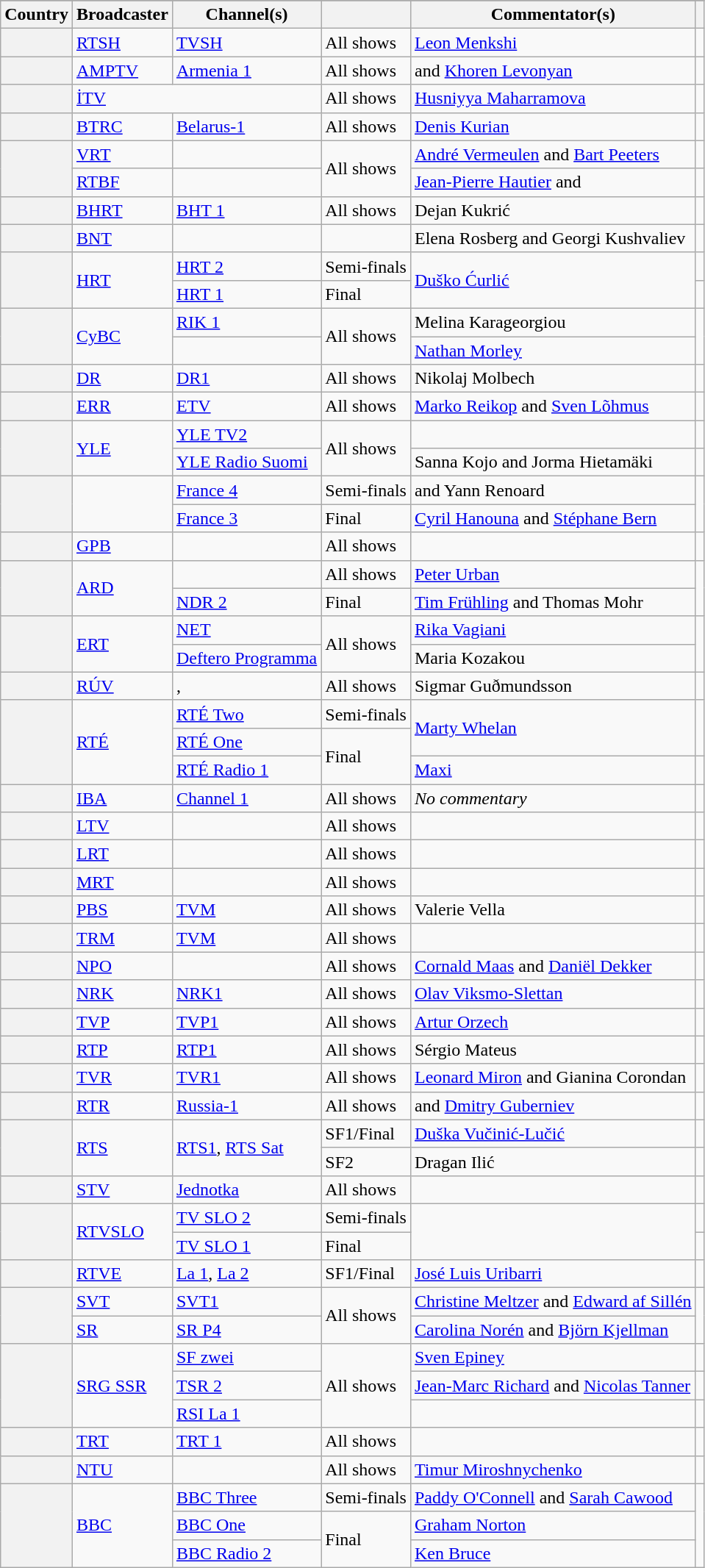<table class="wikitable plainrowheaders">
<tr>
</tr>
<tr>
<th scope="col">Country</th>
<th scope="col">Broadcaster</th>
<th scope="col">Channel(s)</th>
<th scope="col"></th>
<th scope="col">Commentator(s)</th>
<th scope="col"></th>
</tr>
<tr>
<th scope="row"></th>
<td><a href='#'>RTSH</a></td>
<td><a href='#'>TVSH</a></td>
<td>All shows</td>
<td><a href='#'>Leon Menkshi</a></td>
<td></td>
</tr>
<tr>
<th scope="row"></th>
<td><a href='#'>AMPTV</a></td>
<td><a href='#'>Armenia 1</a></td>
<td>All shows</td>
<td> and <a href='#'>Khoren Levonyan</a></td>
<td></td>
</tr>
<tr>
<th scope="row"></th>
<td colspan="2"><a href='#'>İTV</a></td>
<td>All shows</td>
<td><a href='#'>Husniyya Maharramova</a></td>
<td></td>
</tr>
<tr>
<th scope="row"></th>
<td><a href='#'>BTRC</a></td>
<td><a href='#'>Belarus-1</a></td>
<td>All shows</td>
<td><a href='#'>Denis Kurian</a></td>
<td></td>
</tr>
<tr>
<th scope="rowgroup" rowspan="2"></th>
<td><a href='#'>VRT</a></td>
<td></td>
<td rowspan="2">All shows</td>
<td><a href='#'>André Vermeulen</a> and <a href='#'>Bart Peeters</a></td>
<td></td>
</tr>
<tr>
<td><a href='#'>RTBF</a></td>
<td></td>
<td><a href='#'>Jean-Pierre Hautier</a> and </td>
<td></td>
</tr>
<tr>
<th scope="row"></th>
<td><a href='#'>BHRT</a></td>
<td><a href='#'>BHT 1</a></td>
<td>All shows</td>
<td>Dejan Kukrić</td>
<td></td>
</tr>
<tr>
<th scope="row"></th>
<td><a href='#'>BNT</a></td>
<td></td>
<td></td>
<td>Elena Rosberg and Georgi Kushvaliev</td>
<td></td>
</tr>
<tr>
<th scope="rowgroup" rowspan="2"></th>
<td rowspan="2"><a href='#'>HRT</a></td>
<td><a href='#'>HRT 2</a></td>
<td>Semi-finals</td>
<td rowspan="2"><a href='#'>Duško Ćurlić</a></td>
<td></td>
</tr>
<tr>
<td><a href='#'>HRT 1</a></td>
<td>Final</td>
<td></td>
</tr>
<tr>
<th scope="rowgroup" rowspan="2"></th>
<td rowspan="2"><a href='#'>CyBC</a></td>
<td><a href='#'>RIK 1</a></td>
<td rowspan="2">All shows</td>
<td>Melina Karageorgiou</td>
<td rowspan="2"></td>
</tr>
<tr>
<td></td>
<td><a href='#'>Nathan Morley</a></td>
</tr>
<tr>
<th scope="row"></th>
<td><a href='#'>DR</a></td>
<td><a href='#'>DR1</a></td>
<td>All shows</td>
<td>Nikolaj Molbech</td>
<td></td>
</tr>
<tr>
<th scope="row"></th>
<td><a href='#'>ERR</a></td>
<td><a href='#'>ETV</a></td>
<td>All shows</td>
<td><a href='#'>Marko Reikop</a> and <a href='#'>Sven Lõhmus</a></td>
<td></td>
</tr>
<tr>
<th scope="rowgroup" rowspan="2"></th>
<td rowspan="2"><a href='#'>YLE</a></td>
<td><a href='#'>YLE TV2</a></td>
<td rowspan="2">All shows</td>
<td></td>
<td></td>
</tr>
<tr>
<td><a href='#'>YLE Radio Suomi</a></td>
<td>Sanna Kojo and Jorma Hietamäki</td>
<td></td>
</tr>
<tr>
<th scope="rowgroup" rowspan="2"></th>
<td rowspan="2"></td>
<td><a href='#'>France 4</a></td>
<td>Semi-finals</td>
<td> and Yann Renoard</td>
<td rowspan="2"></td>
</tr>
<tr>
<td><a href='#'>France 3</a></td>
<td>Final</td>
<td><a href='#'>Cyril Hanouna</a> and <a href='#'>Stéphane Bern</a></td>
</tr>
<tr>
<th scope="row"></th>
<td><a href='#'>GPB</a></td>
<td></td>
<td>All shows</td>
<td></td>
<td></td>
</tr>
<tr>
<th scope="rowgroup" rowspan="2"></th>
<td rowspan="2"><a href='#'>ARD</a></td>
<td></td>
<td>All shows</td>
<td><a href='#'>Peter Urban</a></td>
<td rowspan="2"></td>
</tr>
<tr>
<td><a href='#'>NDR 2</a></td>
<td>Final</td>
<td><a href='#'>Tim Frühling</a> and Thomas Mohr</td>
</tr>
<tr>
<th scope="rowgroup" rowspan="2"></th>
<td rowspan="2"><a href='#'>ERT</a></td>
<td><a href='#'>NET</a></td>
<td rowspan="2">All shows</td>
<td><a href='#'>Rika Vagiani</a></td>
<td rowspan="2"></td>
</tr>
<tr>
<td><a href='#'>Deftero Programma</a></td>
<td>Maria Kozakou</td>
</tr>
<tr>
<th scope="row"></th>
<td><a href='#'>RÚV</a></td>
<td>, </td>
<td>All shows</td>
<td>Sigmar Guðmundsson</td>
<td></td>
</tr>
<tr>
<th scope="rowgroup" rowspan="3"></th>
<td rowspan="3"><a href='#'>RTÉ</a></td>
<td><a href='#'>RTÉ Two</a></td>
<td>Semi-finals</td>
<td rowspan="2"><a href='#'>Marty Whelan</a></td>
<td rowspan="2"></td>
</tr>
<tr>
<td><a href='#'>RTÉ One</a></td>
<td rowspan="2">Final</td>
</tr>
<tr>
<td><a href='#'>RTÉ Radio 1</a></td>
<td><a href='#'>Maxi</a></td>
<td></td>
</tr>
<tr>
<th scope="row"></th>
<td><a href='#'>IBA</a></td>
<td><a href='#'>Channel 1</a></td>
<td>All shows</td>
<td><em>No commentary</em></td>
<td></td>
</tr>
<tr>
<th scope="row"></th>
<td><a href='#'>LTV</a></td>
<td></td>
<td>All shows</td>
<td></td>
<td></td>
</tr>
<tr>
<th scope="row"></th>
<td><a href='#'>LRT</a></td>
<td></td>
<td>All shows</td>
<td></td>
<td></td>
</tr>
<tr>
<th scope="row"></th>
<td><a href='#'>MRT</a></td>
<td></td>
<td>All shows</td>
<td></td>
<td></td>
</tr>
<tr>
<th scope="row"></th>
<td><a href='#'>PBS</a></td>
<td><a href='#'>TVM</a></td>
<td>All shows</td>
<td>Valerie Vella</td>
<td></td>
</tr>
<tr>
<th scope="row"></th>
<td><a href='#'>TRM</a></td>
<td><a href='#'>TVM</a></td>
<td>All shows</td>
<td></td>
<td></td>
</tr>
<tr>
<th scope="row"></th>
<td><a href='#'>NPO</a></td>
<td></td>
<td>All shows</td>
<td><a href='#'>Cornald Maas</a> and <a href='#'>Daniël Dekker</a></td>
<td></td>
</tr>
<tr>
<th scope="row"></th>
<td><a href='#'>NRK</a></td>
<td><a href='#'>NRK1</a></td>
<td>All shows</td>
<td><a href='#'>Olav Viksmo-Slettan</a></td>
<td></td>
</tr>
<tr>
<th scope="row"></th>
<td><a href='#'>TVP</a></td>
<td><a href='#'>TVP1</a></td>
<td>All shows</td>
<td><a href='#'>Artur Orzech</a></td>
<td></td>
</tr>
<tr>
<th scope="row"></th>
<td><a href='#'>RTP</a></td>
<td><a href='#'>RTP1</a></td>
<td>All shows</td>
<td>Sérgio Mateus</td>
<td></td>
</tr>
<tr>
<th scope="row"></th>
<td><a href='#'>TVR</a></td>
<td><a href='#'>TVR1</a></td>
<td>All shows</td>
<td><a href='#'>Leonard Miron</a> and Gianina Corondan</td>
<td></td>
</tr>
<tr>
<th scope="row"></th>
<td><a href='#'>RTR</a></td>
<td><a href='#'>Russia-1</a></td>
<td>All shows</td>
<td> and <a href='#'>Dmitry Guberniev</a></td>
<td></td>
</tr>
<tr>
<th scope="rowgroup" rowspan="2"></th>
<td rowspan="2"><a href='#'>RTS</a></td>
<td rowspan="2"><a href='#'>RTS1</a>, <a href='#'>RTS Sat</a></td>
<td>SF1/Final</td>
<td><a href='#'>Duška Vučinić-Lučić</a></td>
<td></td>
</tr>
<tr>
<td>SF2</td>
<td>Dragan Ilić</td>
<td></td>
</tr>
<tr>
<th scope="row"></th>
<td><a href='#'>STV</a></td>
<td><a href='#'>Jednotka</a></td>
<td>All shows</td>
<td></td>
<td></td>
</tr>
<tr>
<th scope="rowgroup" rowspan="2"></th>
<td rowspan="2"><a href='#'>RTVSLO</a></td>
<td><a href='#'>TV SLO 2</a></td>
<td>Semi-finals</td>
<td rowspan="2"></td>
<td></td>
</tr>
<tr>
<td><a href='#'>TV SLO 1</a></td>
<td>Final</td>
<td></td>
</tr>
<tr>
<th scope="row"></th>
<td><a href='#'>RTVE</a></td>
<td><a href='#'>La 1</a>, <a href='#'>La 2</a></td>
<td>SF1/Final</td>
<td><a href='#'>José Luis Uribarri</a></td>
<td></td>
</tr>
<tr>
<th scope="rowgroup" rowspan="2"></th>
<td><a href='#'>SVT</a></td>
<td><a href='#'>SVT1</a></td>
<td rowspan="2">All shows</td>
<td><a href='#'>Christine Meltzer</a> and <a href='#'>Edward af Sillén</a></td>
<td rowspan="2"></td>
</tr>
<tr>
<td><a href='#'>SR</a></td>
<td><a href='#'>SR P4</a></td>
<td><a href='#'>Carolina Norén</a> and <a href='#'>Björn Kjellman</a></td>
</tr>
<tr>
<th scope="rowgroup" rowspan="3"></th>
<td rowspan="3"><a href='#'>SRG SSR</a></td>
<td><a href='#'>SF zwei</a></td>
<td rowspan="3">All shows</td>
<td><a href='#'>Sven Epiney</a></td>
<td></td>
</tr>
<tr>
<td><a href='#'>TSR 2</a></td>
<td><a href='#'>Jean-Marc Richard</a> and <a href='#'>Nicolas Tanner</a></td>
<td></td>
</tr>
<tr>
<td><a href='#'>RSI La 1</a></td>
<td></td>
<td></td>
</tr>
<tr>
<th scope="row"></th>
<td><a href='#'>TRT</a></td>
<td><a href='#'>TRT 1</a></td>
<td>All shows</td>
<td></td>
<td></td>
</tr>
<tr>
<th scope="row"></th>
<td><a href='#'>NTU</a></td>
<td></td>
<td>All shows</td>
<td><a href='#'>Timur Miroshnychenko</a></td>
<td></td>
</tr>
<tr>
<th scope="rowgroup" rowspan="3"></th>
<td rowspan="3"><a href='#'>BBC</a></td>
<td><a href='#'>BBC Three</a></td>
<td>Semi-finals</td>
<td><a href='#'>Paddy O'Connell</a> and <a href='#'>Sarah Cawood</a></td>
<td rowspan="3"></td>
</tr>
<tr>
<td><a href='#'>BBC One</a></td>
<td rowspan="2">Final</td>
<td><a href='#'>Graham Norton</a></td>
</tr>
<tr>
<td><a href='#'>BBC Radio 2</a></td>
<td><a href='#'>Ken Bruce</a></td>
</tr>
</table>
